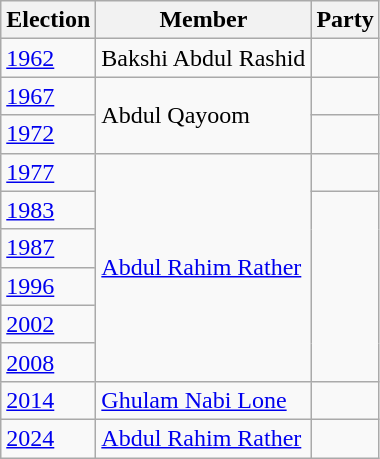<table class="wikitable sortable">
<tr>
<th>Election</th>
<th>Member</th>
<th colspan=2>Party</th>
</tr>
<tr>
<td><a href='#'>1962</a></td>
<td>Bakshi Abdul Rashid</td>
<td></td>
</tr>
<tr>
<td><a href='#'>1967</a></td>
<td rowspan=2>Abdul Qayoom</td>
<td></td>
</tr>
<tr>
<td><a href='#'>1972</a></td>
</tr>
<tr>
<td><a href='#'>1977</a></td>
<td rowspan=6><a href='#'>Abdul Rahim Rather</a></td>
<td></td>
</tr>
<tr>
<td><a href='#'>1983</a></td>
</tr>
<tr>
<td><a href='#'>1987</a></td>
</tr>
<tr>
<td><a href='#'>1996</a></td>
</tr>
<tr>
<td><a href='#'>2002</a></td>
</tr>
<tr>
<td><a href='#'>2008</a></td>
</tr>
<tr>
<td><a href='#'>2014</a></td>
<td><a href='#'>Ghulam Nabi Lone</a></td>
<td></td>
</tr>
<tr>
<td><a href='#'>2024</a></td>
<td><a href='#'>Abdul Rahim Rather</a></td>
<td></td>
</tr>
</table>
